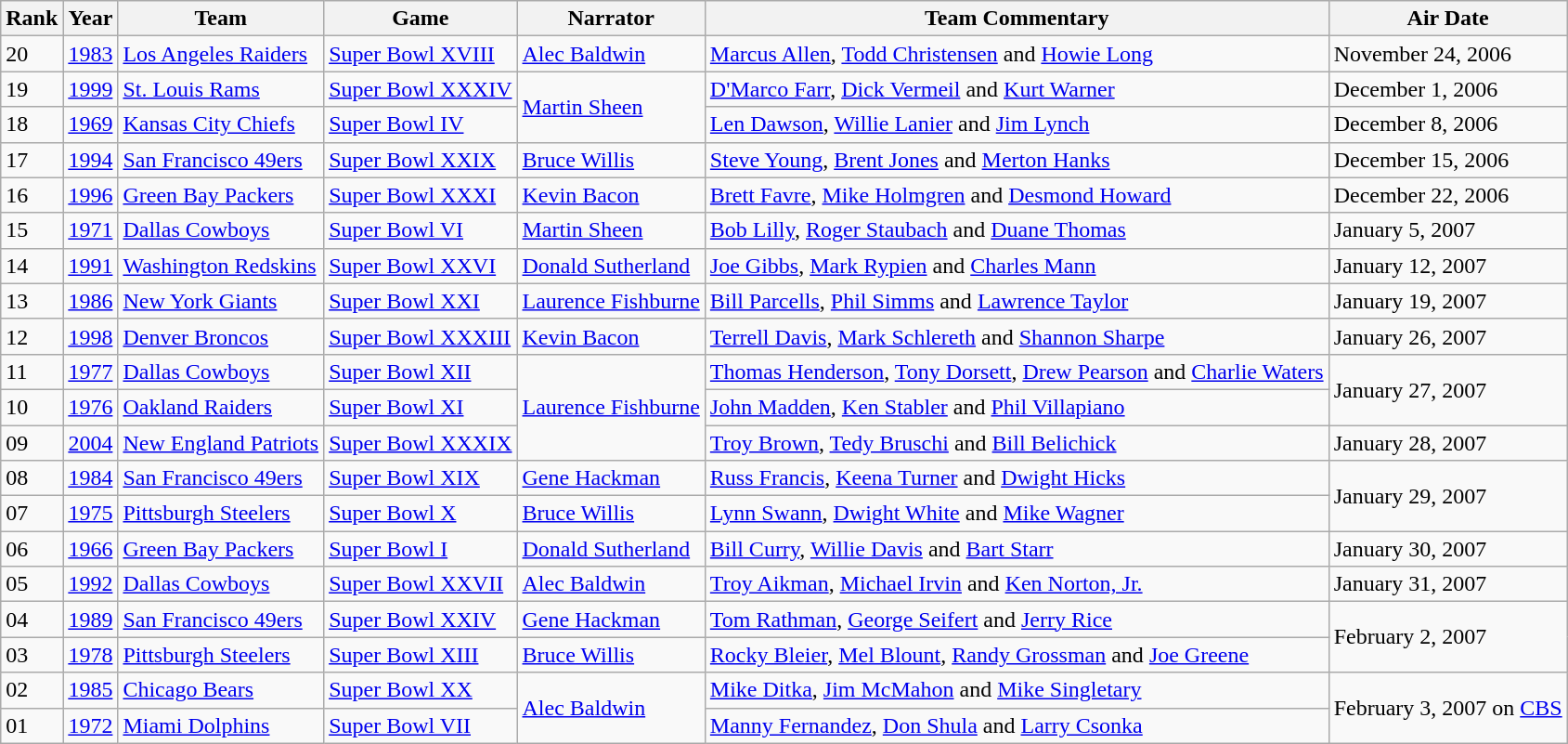<table class="wikitable sortable">
<tr>
<th>Rank</th>
<th>Year</th>
<th>Team</th>
<th>Game</th>
<th>Narrator</th>
<th>Team Commentary</th>
<th>Air Date</th>
</tr>
<tr>
<td>20</td>
<td><a href='#'>1983</a></td>
<td><a href='#'>Los Angeles Raiders</a></td>
<td><a href='#'>Super Bowl XVIII</a></td>
<td><a href='#'>Alec Baldwin</a></td>
<td><a href='#'>Marcus Allen</a>, <a href='#'>Todd Christensen</a> and <a href='#'>Howie Long</a></td>
<td>November 24, 2006</td>
</tr>
<tr>
<td>19</td>
<td><a href='#'>1999</a></td>
<td><a href='#'>St. Louis Rams</a></td>
<td><a href='#'>Super Bowl XXXIV</a></td>
<td rowspan="2"><a href='#'>Martin Sheen</a></td>
<td><a href='#'>D'Marco Farr</a>, <a href='#'>Dick Vermeil</a> and <a href='#'>Kurt Warner</a></td>
<td>December 1, 2006</td>
</tr>
<tr>
<td>18</td>
<td><a href='#'>1969</a></td>
<td><a href='#'>Kansas City Chiefs</a></td>
<td><a href='#'>Super Bowl IV</a></td>
<td><a href='#'>Len Dawson</a>, <a href='#'>Willie Lanier</a> and <a href='#'>Jim Lynch</a></td>
<td>December 8, 2006</td>
</tr>
<tr>
<td>17</td>
<td><a href='#'>1994</a></td>
<td><a href='#'>San Francisco 49ers</a></td>
<td><a href='#'>Super Bowl XXIX</a></td>
<td><a href='#'>Bruce Willis</a></td>
<td><a href='#'>Steve Young</a>, <a href='#'>Brent Jones</a> and <a href='#'>Merton Hanks</a></td>
<td>December 15, 2006</td>
</tr>
<tr>
<td>16</td>
<td><a href='#'>1996</a></td>
<td><a href='#'>Green Bay Packers</a></td>
<td><a href='#'>Super Bowl XXXI</a></td>
<td><a href='#'>Kevin Bacon</a></td>
<td><a href='#'>Brett Favre</a>, <a href='#'>Mike Holmgren</a> and <a href='#'>Desmond Howard</a></td>
<td>December 22, 2006</td>
</tr>
<tr>
<td>15</td>
<td><a href='#'>1971</a></td>
<td><a href='#'>Dallas Cowboys</a></td>
<td><a href='#'>Super Bowl VI</a></td>
<td><a href='#'>Martin Sheen</a></td>
<td><a href='#'>Bob Lilly</a>, <a href='#'>Roger Staubach</a> and <a href='#'>Duane Thomas</a></td>
<td>January 5, 2007</td>
</tr>
<tr>
<td>14</td>
<td><a href='#'>1991</a></td>
<td><a href='#'>Washington Redskins</a></td>
<td><a href='#'>Super Bowl XXVI</a></td>
<td><a href='#'>Donald Sutherland</a></td>
<td><a href='#'>Joe Gibbs</a>, <a href='#'>Mark Rypien</a> and <a href='#'>Charles Mann</a></td>
<td>January 12, 2007</td>
</tr>
<tr>
<td>13</td>
<td><a href='#'>1986</a></td>
<td><a href='#'>New York Giants</a></td>
<td><a href='#'>Super Bowl XXI</a></td>
<td><a href='#'>Laurence Fishburne</a></td>
<td><a href='#'>Bill Parcells</a>, <a href='#'>Phil Simms</a> and <a href='#'>Lawrence Taylor</a></td>
<td>January 19, 2007</td>
</tr>
<tr>
<td>12</td>
<td><a href='#'>1998</a></td>
<td><a href='#'>Denver Broncos</a></td>
<td><a href='#'>Super Bowl XXXIII</a></td>
<td><a href='#'>Kevin Bacon</a></td>
<td><a href='#'>Terrell Davis</a>, <a href='#'>Mark Schlereth</a> and <a href='#'>Shannon Sharpe</a></td>
<td>January 26, 2007</td>
</tr>
<tr>
<td>11</td>
<td><a href='#'>1977</a></td>
<td><a href='#'>Dallas Cowboys</a></td>
<td><a href='#'>Super Bowl XII</a></td>
<td rowspan="3"><a href='#'>Laurence Fishburne</a></td>
<td><a href='#'>Thomas Henderson</a>, <a href='#'>Tony Dorsett</a>, <a href='#'>Drew Pearson</a> and <a href='#'>Charlie Waters</a></td>
<td rowspan="2">January 27, 2007</td>
</tr>
<tr>
<td>10</td>
<td><a href='#'>1976</a></td>
<td><a href='#'>Oakland Raiders</a></td>
<td><a href='#'>Super Bowl XI</a></td>
<td><a href='#'>John Madden</a>, <a href='#'>Ken Stabler</a> and <a href='#'>Phil Villapiano</a></td>
</tr>
<tr>
<td>09</td>
<td><a href='#'>2004</a></td>
<td><a href='#'>New England Patriots</a></td>
<td><a href='#'>Super Bowl XXXIX</a></td>
<td><a href='#'>Troy Brown</a>, <a href='#'>Tedy Bruschi</a> and <a href='#'>Bill Belichick</a></td>
<td>January 28, 2007</td>
</tr>
<tr>
<td>08</td>
<td><a href='#'>1984</a></td>
<td><a href='#'>San Francisco 49ers</a></td>
<td><a href='#'>Super Bowl XIX</a></td>
<td><a href='#'>Gene Hackman</a></td>
<td><a href='#'>Russ Francis</a>, <a href='#'>Keena Turner</a> and <a href='#'>Dwight Hicks</a></td>
<td rowspan="2">January 29, 2007</td>
</tr>
<tr>
<td>07</td>
<td><a href='#'>1975</a></td>
<td><a href='#'>Pittsburgh Steelers</a></td>
<td><a href='#'>Super Bowl X</a></td>
<td><a href='#'>Bruce Willis</a></td>
<td><a href='#'>Lynn Swann</a>, <a href='#'>Dwight White</a> and <a href='#'>Mike Wagner</a></td>
</tr>
<tr>
<td>06</td>
<td><a href='#'>1966</a></td>
<td><a href='#'>Green Bay Packers</a></td>
<td><a href='#'>Super Bowl I</a></td>
<td><a href='#'>Donald Sutherland</a></td>
<td><a href='#'>Bill Curry</a>, <a href='#'>Willie Davis</a> and <a href='#'>Bart Starr</a></td>
<td>January 30, 2007</td>
</tr>
<tr>
<td>05</td>
<td><a href='#'>1992</a></td>
<td><a href='#'>Dallas Cowboys</a></td>
<td><a href='#'>Super Bowl XXVII</a></td>
<td><a href='#'>Alec Baldwin</a></td>
<td><a href='#'>Troy Aikman</a>, <a href='#'>Michael Irvin</a> and <a href='#'>Ken Norton, Jr.</a></td>
<td>January 31, 2007</td>
</tr>
<tr>
<td>04</td>
<td><a href='#'>1989</a></td>
<td><a href='#'>San Francisco 49ers</a></td>
<td><a href='#'>Super Bowl XXIV</a></td>
<td><a href='#'>Gene Hackman</a></td>
<td><a href='#'>Tom Rathman</a>, <a href='#'>George Seifert</a> and <a href='#'>Jerry Rice</a></td>
<td rowspan="2">February 2, 2007</td>
</tr>
<tr>
<td>03</td>
<td><a href='#'>1978</a></td>
<td><a href='#'>Pittsburgh Steelers</a></td>
<td><a href='#'>Super Bowl XIII</a></td>
<td><a href='#'>Bruce Willis</a></td>
<td><a href='#'>Rocky Bleier</a>, <a href='#'>Mel Blount</a>, <a href='#'>Randy Grossman</a> and <a href='#'>Joe Greene</a></td>
</tr>
<tr>
<td>02</td>
<td><a href='#'>1985</a></td>
<td><a href='#'>Chicago Bears</a></td>
<td><a href='#'>Super Bowl XX</a></td>
<td rowspan="2"><a href='#'>Alec Baldwin</a></td>
<td><a href='#'>Mike Ditka</a>, <a href='#'>Jim McMahon</a> and <a href='#'>Mike Singletary</a></td>
<td rowspan="2">February 3, 2007 on <a href='#'>CBS</a></td>
</tr>
<tr>
<td>01</td>
<td><a href='#'>1972</a></td>
<td><a href='#'>Miami Dolphins</a></td>
<td><a href='#'>Super Bowl VII</a></td>
<td><a href='#'>Manny Fernandez</a>, <a href='#'>Don Shula</a> and <a href='#'>Larry Csonka</a></td>
</tr>
</table>
